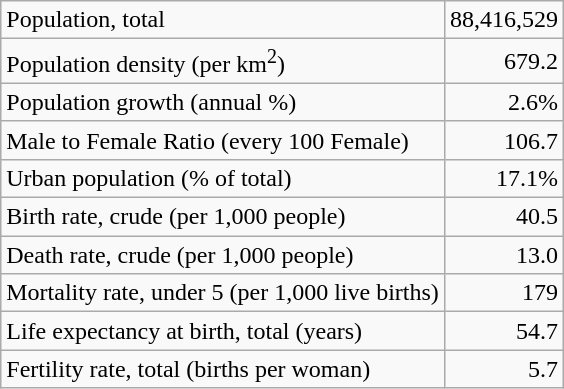<table class="wikitable">
<tr>
<td>Population, total</td>
<td style="text-align: right;">88,416,529</td>
</tr>
<tr>
<td>Population density (per km<sup>2</sup>)</td>
<td style="text-align: right;">679.2</td>
</tr>
<tr>
<td>Population growth (annual %)</td>
<td style="text-align: right;">2.6%</td>
</tr>
<tr>
<td>Male to Female Ratio (every 100 Female)</td>
<td style="text-align: right;">106.7</td>
</tr>
<tr>
<td>Urban population (% of total)</td>
<td style="text-align: right;">17.1%</td>
</tr>
<tr>
<td>Birth rate, crude (per 1,000 people)</td>
<td style="text-align: right;">40.5</td>
</tr>
<tr>
<td>Death rate, crude (per 1,000 people)</td>
<td style="text-align: right;">13.0</td>
</tr>
<tr>
<td>Mortality rate, under 5 (per 1,000 live births)</td>
<td style="text-align: right;">179</td>
</tr>
<tr>
<td>Life expectancy at birth, total (years)</td>
<td style="text-align: right;">54.7</td>
</tr>
<tr>
<td>Fertility rate, total (births per woman)</td>
<td style="text-align: right;">5.7</td>
</tr>
</table>
